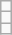<table class="wikitable" style="text-align:center;">
<tr>
<td></td>
</tr>
<tr>
<td></td>
</tr>
<tr>
<td></td>
</tr>
</table>
